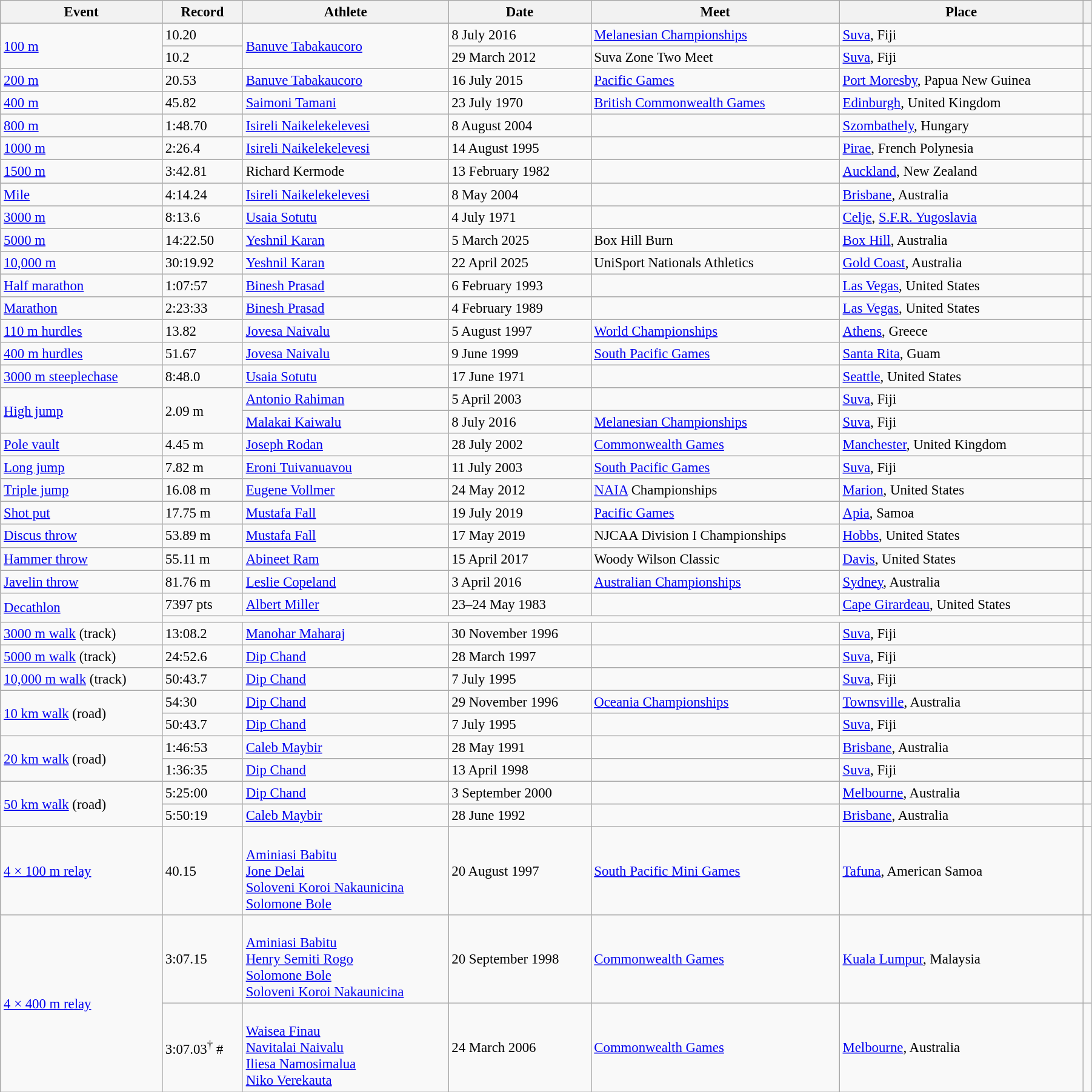<table class="wikitable" style="font-size:95%; width: 95%;">
<tr>
<th>Event</th>
<th>Record</th>
<th>Athlete</th>
<th>Date</th>
<th>Meet</th>
<th>Place</th>
<th></th>
</tr>
<tr>
<td rowspan=2><a href='#'>100 m</a></td>
<td>10.20 </td>
<td rowspan=2><a href='#'>Banuve Tabakaucoro</a></td>
<td>8 July 2016</td>
<td><a href='#'>Melanesian Championships</a></td>
<td><a href='#'>Suva</a>, Fiji</td>
<td></td>
</tr>
<tr>
<td>10.2 </td>
<td>29 March 2012</td>
<td>Suva Zone Two Meet</td>
<td><a href='#'>Suva</a>, Fiji</td>
<td></td>
</tr>
<tr>
<td><a href='#'>200 m</a></td>
<td>20.53 </td>
<td><a href='#'>Banuve Tabakaucoro</a></td>
<td>16 July 2015</td>
<td><a href='#'>Pacific Games</a></td>
<td><a href='#'>Port Moresby</a>, Papua New Guinea</td>
<td></td>
</tr>
<tr>
<td><a href='#'>400 m</a></td>
<td>45.82</td>
<td><a href='#'>Saimoni Tamani</a></td>
<td>23 July 1970</td>
<td><a href='#'>British Commonwealth Games</a></td>
<td><a href='#'>Edinburgh</a>, United Kingdom</td>
<td></td>
</tr>
<tr>
<td><a href='#'>800 m</a></td>
<td>1:48.70</td>
<td><a href='#'>Isireli Naikelekelevesi</a></td>
<td>8 August 2004</td>
<td></td>
<td><a href='#'>Szombathely</a>, Hungary</td>
<td></td>
</tr>
<tr>
<td><a href='#'>1000 m</a></td>
<td>2:26.4 </td>
<td><a href='#'>Isireli Naikelekelevesi</a></td>
<td>14 August 1995</td>
<td></td>
<td><a href='#'>Pirae</a>, French Polynesia</td>
<td></td>
</tr>
<tr>
<td><a href='#'>1500 m</a></td>
<td>3:42.81</td>
<td>Richard Kermode</td>
<td>13 February 1982</td>
<td></td>
<td><a href='#'>Auckland</a>, New Zealand</td>
<td></td>
</tr>
<tr>
<td><a href='#'>Mile</a></td>
<td>4:14.24</td>
<td><a href='#'>Isireli Naikelekelevesi</a></td>
<td>8 May 2004</td>
<td></td>
<td><a href='#'>Brisbane</a>, Australia</td>
<td></td>
</tr>
<tr>
<td><a href='#'>3000 m</a></td>
<td>8:13.6 </td>
<td><a href='#'>Usaia Sotutu</a></td>
<td>4 July 1971</td>
<td></td>
<td><a href='#'>Celje</a>, <a href='#'>S.F.R. Yugoslavia</a></td>
<td></td>
</tr>
<tr>
<td><a href='#'>5000 m</a></td>
<td>14:22.50</td>
<td><a href='#'>Yeshnil Karan</a></td>
<td>5 March 2025</td>
<td>Box Hill Burn</td>
<td><a href='#'>Box Hill</a>, Australia</td>
<td></td>
</tr>
<tr>
<td><a href='#'>10,000 m</a></td>
<td>30:19.92</td>
<td><a href='#'>Yeshnil Karan</a></td>
<td>22 April 2025</td>
<td>UniSport Nationals Athletics</td>
<td><a href='#'>Gold Coast</a>, Australia</td>
<td></td>
</tr>
<tr>
<td><a href='#'>Half marathon</a></td>
<td>1:07:57</td>
<td><a href='#'>Binesh Prasad</a></td>
<td>6 February 1993</td>
<td></td>
<td><a href='#'>Las Vegas</a>, United States</td>
<td></td>
</tr>
<tr>
<td><a href='#'>Marathon</a></td>
<td>2:23:33</td>
<td><a href='#'>Binesh Prasad</a></td>
<td>4 February 1989</td>
<td></td>
<td><a href='#'>Las Vegas</a>, United States</td>
<td></td>
</tr>
<tr>
<td><a href='#'>110 m hurdles</a></td>
<td>13.82 </td>
<td><a href='#'>Jovesa Naivalu</a></td>
<td>5 August 1997</td>
<td><a href='#'>World Championships</a></td>
<td><a href='#'>Athens</a>, Greece</td>
<td></td>
</tr>
<tr>
<td><a href='#'>400 m hurdles</a></td>
<td>51.67</td>
<td><a href='#'>Jovesa Naivalu</a></td>
<td>9 June 1999</td>
<td><a href='#'>South Pacific Games</a></td>
<td><a href='#'>Santa Rita</a>, Guam</td>
<td></td>
</tr>
<tr>
<td><a href='#'>3000 m steeplechase</a></td>
<td>8:48.0 </td>
<td><a href='#'>Usaia Sotutu</a></td>
<td>17 June 1971</td>
<td></td>
<td><a href='#'>Seattle</a>, United States</td>
<td></td>
</tr>
<tr>
<td rowspan=2><a href='#'>High jump</a></td>
<td rowspan=2>2.09 m</td>
<td><a href='#'>Antonio Rahiman</a></td>
<td>5 April 2003</td>
<td></td>
<td><a href='#'>Suva</a>, Fiji</td>
<td></td>
</tr>
<tr>
<td><a href='#'>Malakai Kaiwalu</a></td>
<td>8 July 2016</td>
<td><a href='#'>Melanesian Championships</a></td>
<td><a href='#'>Suva</a>, Fiji</td>
<td></td>
</tr>
<tr>
<td><a href='#'>Pole vault</a></td>
<td>4.45 m</td>
<td><a href='#'>Joseph Rodan</a></td>
<td>28 July 2002</td>
<td><a href='#'>Commonwealth Games</a></td>
<td><a href='#'>Manchester</a>, United Kingdom</td>
<td></td>
</tr>
<tr>
<td><a href='#'>Long jump</a></td>
<td>7.82 m </td>
<td><a href='#'>Eroni Tuivanuavou</a></td>
<td>11 July 2003</td>
<td><a href='#'>South Pacific Games</a></td>
<td><a href='#'>Suva</a>, Fiji</td>
<td></td>
</tr>
<tr>
<td><a href='#'>Triple jump</a></td>
<td>16.08 m </td>
<td><a href='#'>Eugene Vollmer</a></td>
<td>24 May 2012</td>
<td><a href='#'>NAIA</a> Championships</td>
<td><a href='#'>Marion</a>, United States</td>
<td></td>
</tr>
<tr>
<td><a href='#'>Shot put</a></td>
<td>17.75 m</td>
<td><a href='#'>Mustafa Fall</a></td>
<td>19 July 2019</td>
<td><a href='#'>Pacific Games</a></td>
<td><a href='#'>Apia</a>, Samoa</td>
<td></td>
</tr>
<tr>
<td><a href='#'>Discus throw</a></td>
<td>53.89 m </td>
<td><a href='#'>Mustafa Fall</a></td>
<td>17 May 2019</td>
<td>NJCAA Division I Championships</td>
<td><a href='#'>Hobbs</a>, United States</td>
<td></td>
</tr>
<tr>
<td><a href='#'>Hammer throw</a></td>
<td>55.11 m</td>
<td><a href='#'>Abineet Ram</a></td>
<td>15 April 2017</td>
<td>Woody Wilson Classic</td>
<td><a href='#'>Davis</a>, United States</td>
<td></td>
</tr>
<tr>
<td><a href='#'>Javelin throw</a></td>
<td>81.76 m</td>
<td><a href='#'>Leslie Copeland</a></td>
<td>3 April 2016</td>
<td><a href='#'>Australian Championships</a></td>
<td><a href='#'>Sydney</a>, Australia</td>
<td></td>
</tr>
<tr>
<td rowspan=2><a href='#'>Decathlon</a></td>
<td>7397 pts</td>
<td><a href='#'>Albert Miller</a></td>
<td>23–24 May 1983</td>
<td></td>
<td><a href='#'>Cape Girardeau</a>, United States</td>
<td></td>
</tr>
<tr>
<td colspan=5></td>
<td></td>
</tr>
<tr>
<td><a href='#'>3000 m walk</a> (track)</td>
<td>13:08.2</td>
<td><a href='#'>Manohar Maharaj</a></td>
<td>30 November 1996</td>
<td></td>
<td><a href='#'>Suva</a>, Fiji</td>
<td></td>
</tr>
<tr>
<td><a href='#'>5000 m walk</a> (track)</td>
<td>24:52.6</td>
<td><a href='#'>Dip Chand</a></td>
<td>28 March 1997</td>
<td></td>
<td><a href='#'>Suva</a>, Fiji</td>
<td></td>
</tr>
<tr>
<td><a href='#'>10,000 m walk</a> (track)</td>
<td>50:43.7</td>
<td><a href='#'>Dip Chand</a></td>
<td>7 July 1995</td>
<td></td>
<td><a href='#'>Suva</a>, Fiji</td>
<td></td>
</tr>
<tr>
<td rowspan=2><a href='#'>10 km walk</a> (road)</td>
<td>54:30</td>
<td><a href='#'>Dip Chand</a></td>
<td>29 November 1996</td>
<td><a href='#'>Oceania Championships</a></td>
<td><a href='#'>Townsville</a>, Australia</td>
<td></td>
</tr>
<tr>
<td>50:43.7 </td>
<td><a href='#'>Dip Chand</a></td>
<td>7 July 1995</td>
<td></td>
<td><a href='#'>Suva</a>, Fiji</td>
<td></td>
</tr>
<tr>
<td rowspan=2><a href='#'>20 km walk</a> (road)</td>
<td>1:46:53</td>
<td><a href='#'>Caleb Maybir</a></td>
<td>28 May 1991</td>
<td></td>
<td><a href='#'>Brisbane</a>, Australia</td>
<td></td>
</tr>
<tr>
<td>1:36:35 </td>
<td><a href='#'>Dip Chand</a></td>
<td>13 April 1998</td>
<td></td>
<td><a href='#'>Suva</a>, Fiji</td>
<td></td>
</tr>
<tr>
<td rowspan=2><a href='#'>50 km walk</a> (road)</td>
<td>5:25:00 </td>
<td><a href='#'>Dip Chand</a></td>
<td>3 September 2000</td>
<td></td>
<td><a href='#'>Melbourne</a>, Australia</td>
<td></td>
</tr>
<tr>
<td>5:50:19</td>
<td><a href='#'>Caleb Maybir</a></td>
<td>28 June 1992</td>
<td></td>
<td><a href='#'>Brisbane</a>, Australia</td>
<td></td>
</tr>
<tr>
<td><a href='#'>4 × 100 m relay</a></td>
<td>40.15</td>
<td><br><a href='#'>Aminiasi Babitu</a><br><a href='#'>Jone Delai</a><br><a href='#'>Soloveni Koroi Nakaunicina</a><br><a href='#'>Solomone Bole</a></td>
<td>20 August 1997</td>
<td><a href='#'>South Pacific Mini Games</a></td>
<td><a href='#'>Tafuna</a>, American Samoa</td>
<td></td>
</tr>
<tr>
<td rowspan=2><a href='#'>4 × 400 m relay</a></td>
<td>3:07.15</td>
<td><br><a href='#'>Aminiasi Babitu</a><br><a href='#'>Henry Semiti Rogo</a><br><a href='#'>Solomone Bole</a><br><a href='#'>Soloveni Koroi Nakaunicina</a></td>
<td>20 September 1998</td>
<td><a href='#'>Commonwealth Games</a></td>
<td><a href='#'>Kuala Lumpur</a>, Malaysia</td>
<td></td>
</tr>
<tr>
<td>3:07.03<sup>†</sup> #</td>
<td><br><a href='#'>Waisea Finau</a><br><a href='#'>Navitalai Naivalu</a><br><a href='#'>Iliesa Namosimalua</a><br><a href='#'>Niko Verekauta</a></td>
<td>24 March 2006</td>
<td><a href='#'>Commonwealth Games</a></td>
<td><a href='#'>Melbourne</a>, Australia</td>
<td></td>
</tr>
</table>
